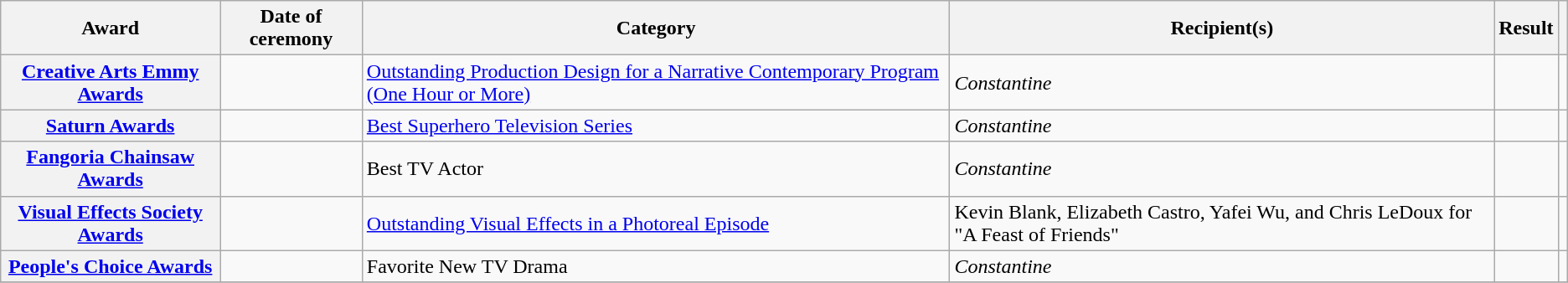<table class="wikitable plainrowheaders">
<tr>
<th scope="col">Award</th>
<th scope="col">Date of ceremony</th>
<th scope="col">Category</th>
<th scope="col">Recipient(s)</th>
<th scope="col">Result</th>
<th scope="col"></th>
</tr>
<tr>
<th scope="row" style="text-align:center;"><a href='#'>Creative Arts Emmy Awards</a></th>
<td><a href='#'></a></td>
<td><a href='#'>Outstanding Production Design for a Narrative Contemporary Program (One Hour or More)</a></td>
<td><em>Constantine</em></td>
<td></td>
<td style="text-align:center;"></td>
</tr>
<tr>
<th scope="row" style="text-align:center;"><a href='#'>Saturn Awards</a></th>
<td><a href='#'></a></td>
<td><a href='#'>Best Superhero Television Series</a></td>
<td><em>Constantine</em></td>
<td></td>
<td style="text-align:center;"></td>
</tr>
<tr>
<th scope="row" style="text-align:center;"><a href='#'>Fangoria Chainsaw Awards</a></th>
<td></td>
<td>Best TV Actor</td>
<td><em>Constantine</em></td>
<td></td>
<td style="text-align:center;"></td>
</tr>
<tr>
<th scope="row" style="text-align:center;"><a href='#'>Visual Effects Society Awards</a></th>
<td><a href='#'></a></td>
<td><a href='#'>Outstanding Visual Effects in a Photoreal Episode</a></td>
<td>Kevin Blank, Elizabeth Castro, Yafei Wu, and Chris LeDoux for "A Feast of Friends"</td>
<td></td>
<td style="text-align:center;"></td>
</tr>
<tr>
<th scope="row" style="text-align:center;"><a href='#'>People's Choice Awards</a></th>
<td><a href='#'></a></td>
<td>Favorite New TV Drama</td>
<td><em>Constantine</em></td>
<td></td>
<td style="text-align:center;"></td>
</tr>
<tr>
</tr>
</table>
